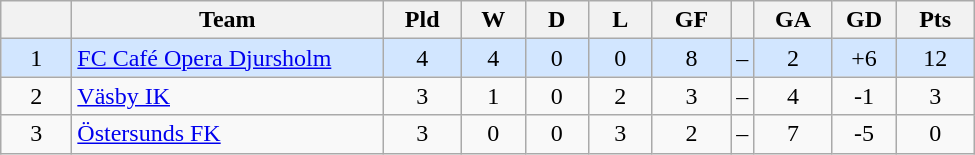<table class="wikitable" style="text-align: center">
<tr>
<th style="width: 40px;"></th>
<th style="width: 200px;">Team</th>
<th style="width: 45px;">Pld</th>
<th style="width: 35px;">W</th>
<th style="width: 35px;">D</th>
<th style="width: 35px;">L</th>
<th style="width: 45px;">GF</th>
<th></th>
<th style="width: 45px;">GA</th>
<th style="width: 35px;">GD</th>
<th style="width: 45px;">Pts</th>
</tr>
<tr style="background: #d2e6ff">
<td>1</td>
<td style="text-align: left;"><a href='#'>FC Café Opera Djursholm</a></td>
<td>4</td>
<td>4</td>
<td>0</td>
<td>0</td>
<td>8</td>
<td>–</td>
<td>2</td>
<td>+6</td>
<td>12</td>
</tr>
<tr>
<td>2</td>
<td style="text-align: left;"><a href='#'>Väsby IK</a></td>
<td>3</td>
<td>1</td>
<td>0</td>
<td>2</td>
<td>3</td>
<td>–</td>
<td>4</td>
<td>-1</td>
<td>3</td>
</tr>
<tr>
<td>3</td>
<td style="text-align: left;"><a href='#'>Östersunds FK</a></td>
<td>3</td>
<td>0</td>
<td>0</td>
<td>3</td>
<td>2</td>
<td>–</td>
<td>7</td>
<td>-5</td>
<td>0</td>
</tr>
</table>
